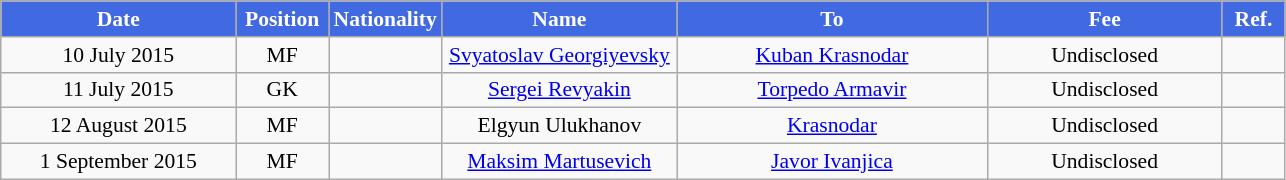<table class="wikitable"  style="text-align:center; font-size:90%; ">
<tr>
<th style="background:#4169E1; color:white; width:150px;">Date</th>
<th style="background:#4169E1; color:white; width:55px;">Position</th>
<th style="background:#4169E1; color:white; width:55px;">Nationality</th>
<th style="background:#4169E1; color:white; width:150px;">Name</th>
<th style="background:#4169E1; color:white; width:200px;">To</th>
<th style="background:#4169E1; color:white; width:150px;">Fee</th>
<th style="background:#4169E1; color:white; width:35px;">Ref.</th>
</tr>
<tr>
<td>10 July 2015</td>
<td>MF</td>
<td></td>
<td><a href='#'>Svyatoslav Georgiyevsky</a></td>
<td><a href='#'>Kuban Krasnodar</a></td>
<td>Undisclosed</td>
<td></td>
</tr>
<tr>
<td>11 July 2015</td>
<td>GK</td>
<td></td>
<td><a href='#'>Sergei Revyakin</a></td>
<td><a href='#'>Torpedo Armavir</a></td>
<td>Undisclosed</td>
<td></td>
</tr>
<tr>
<td>12 August 2015</td>
<td>MF</td>
<td></td>
<td>Elgyun Ulukhanov</td>
<td><a href='#'>Krasnodar</a></td>
<td>Undisclosed</td>
<td></td>
</tr>
<tr>
<td>1 September 2015</td>
<td>MF</td>
<td></td>
<td><a href='#'>Maksim Martusevich</a></td>
<td><a href='#'>Javor Ivanjica</a></td>
<td>Undisclosed</td>
<td></td>
</tr>
</table>
